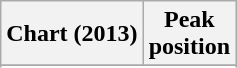<table class="wikitable sortable">
<tr>
<th align="left">Chart (2013)</th>
<th align="center">Peak<br>position</th>
</tr>
<tr>
</tr>
<tr>
</tr>
</table>
